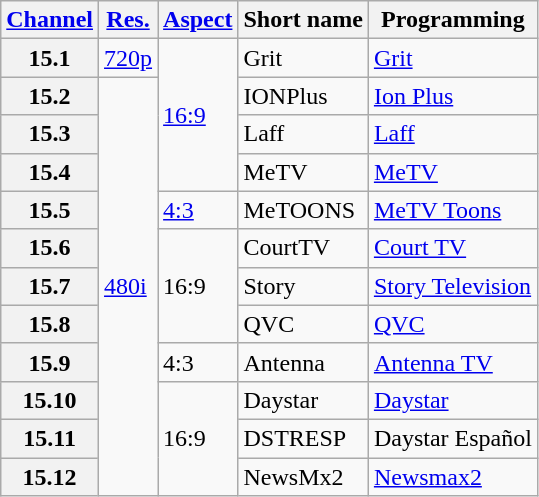<table class="wikitable">
<tr>
<th scope="col"><a href='#'>Channel</a></th>
<th scope="col"><a href='#'>Res.</a></th>
<th scope="col"><a href='#'>Aspect</a></th>
<th scope="col">Short name</th>
<th scope="col">Programming</th>
</tr>
<tr>
<th scope="row">15.1</th>
<td><a href='#'>720p</a></td>
<td rowspan="4"><a href='#'>16:9</a></td>
<td>Grit</td>
<td><a href='#'>Grit</a></td>
</tr>
<tr>
<th scope="row">15.2</th>
<td rowspan="12"><a href='#'>480i</a></td>
<td>IONPlus</td>
<td><a href='#'>Ion Plus</a></td>
</tr>
<tr>
<th scope="row">15.3</th>
<td>Laff</td>
<td><a href='#'>Laff</a></td>
</tr>
<tr>
<th scope="row">15.4</th>
<td>MeTV</td>
<td><a href='#'>MeTV</a></td>
</tr>
<tr>
<th scope="row">15.5</th>
<td><a href='#'>4:3</a></td>
<td>MeTOONS</td>
<td><a href='#'>MeTV Toons</a></td>
</tr>
<tr>
<th scope="row">15.6</th>
<td rowspan="3">16:9</td>
<td>CourtTV</td>
<td><a href='#'>Court TV</a></td>
</tr>
<tr>
<th scope="row">15.7</th>
<td>Story</td>
<td><a href='#'>Story Television</a></td>
</tr>
<tr>
<th scope="row">15.8</th>
<td>QVC</td>
<td><a href='#'>QVC</a></td>
</tr>
<tr>
<th scope="row">15.9</th>
<td>4:3</td>
<td>Antenna</td>
<td><a href='#'>Antenna TV</a></td>
</tr>
<tr>
<th scope="row">15.10</th>
<td rowspan="3">16:9</td>
<td>Daystar</td>
<td><a href='#'>Daystar</a></td>
</tr>
<tr>
<th scope="row">15.11</th>
<td>DSTRESP</td>
<td>Daystar Español</td>
</tr>
<tr>
<th scope="row">15.12</th>
<td>NewsMx2</td>
<td><a href='#'>Newsmax2</a></td>
</tr>
</table>
